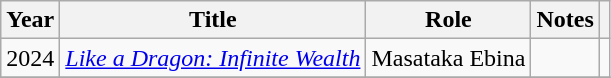<table class="wikitable">
<tr>
<th>Year</th>
<th>Title</th>
<th>Role</th>
<th>Notes</th>
<th></th>
</tr>
<tr>
<td>2024</td>
<td><em><a href='#'>Like a Dragon: Infinite Wealth</a></em></td>
<td>Masataka Ebina</td>
<td></td>
<td></td>
</tr>
<tr>
</tr>
</table>
